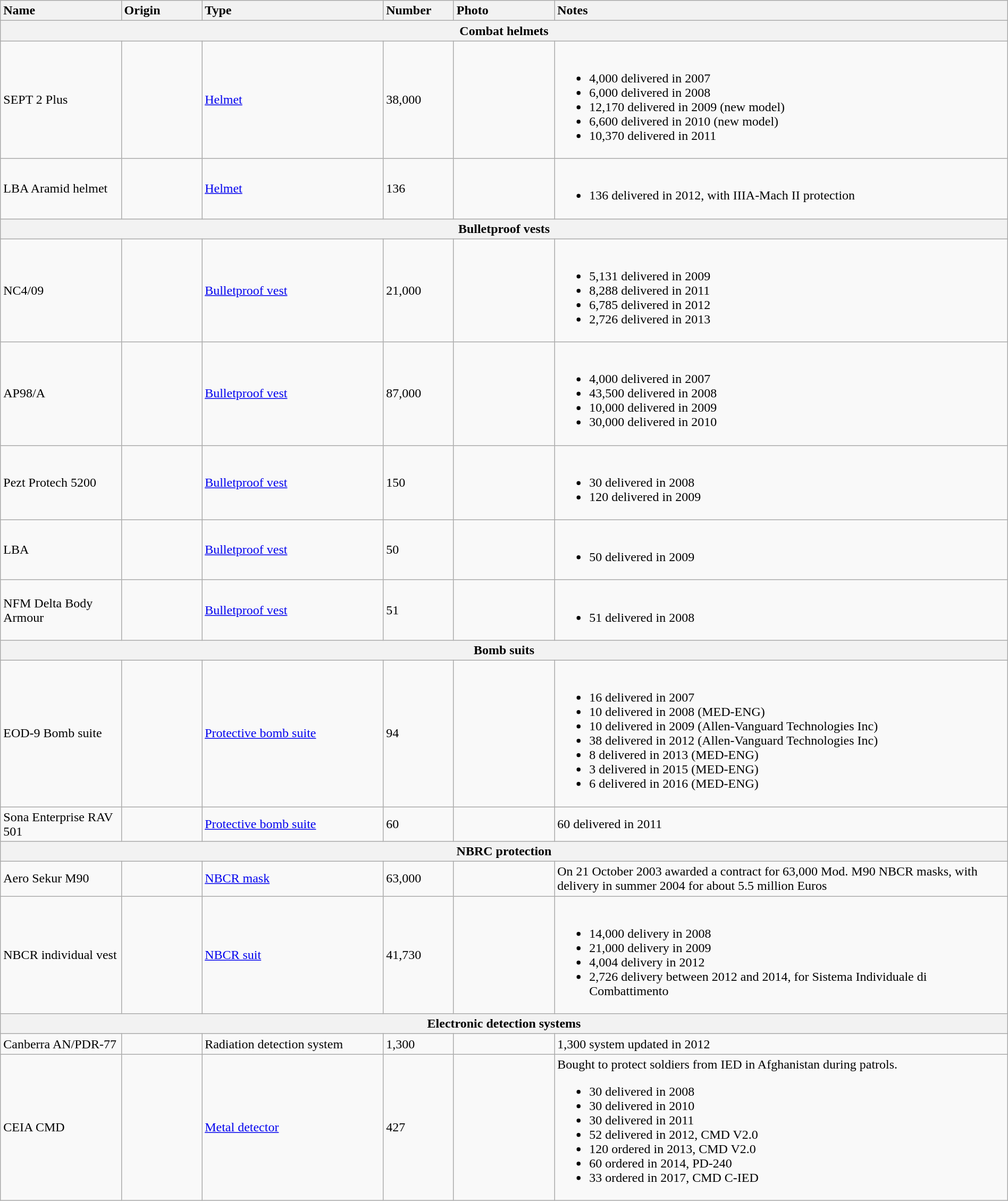<table class="wikitable" style="margin:auto; width:100%;">
<tr>
<th style="text-align: left; width:12%;">Name</th>
<th style="text-align: left; width:8%;">Origin</th>
<th style="text-align: left; width:18%;">Type</th>
<th style="text-align: left; width:7%;">Number</th>
<th style="text-align: left; width:10%; ">Photo</th>
<th style="text-align: left; width:45%;">Notes</th>
</tr>
<tr>
<th colspan="6">Combat helmets</th>
</tr>
<tr>
<td>SEPT 2 Plus</td>
<td></td>
<td><a href='#'>Helmet</a></td>
<td>38,000</td>
<td></td>
<td><br><ul><li>4,000 delivered in 2007</li><li>6,000 delivered in 2008</li><li>12,170 delivered in 2009 (new model)</li><li>6,600 delivered in 2010 (new model)</li><li>10,370 delivered in 2011</li></ul></td>
</tr>
<tr>
<td>LBA Aramid helmet</td>
<td></td>
<td><a href='#'>Helmet</a></td>
<td>136</td>
<td></td>
<td><br><ul><li>136 delivered in 2012, with IIIA-Mach II protection</li></ul></td>
</tr>
<tr>
<th colspan="6">Bulletproof vests</th>
</tr>
<tr>
<td>NC4/09</td>
<td></td>
<td><a href='#'>Bulletproof vest</a></td>
<td>21,000</td>
<td></td>
<td><br><ul><li>5,131 delivered in 2009</li><li>8,288 delivered in 2011</li><li>6,785 delivered in 2012</li><li>2,726 delivered in 2013</li></ul></td>
</tr>
<tr>
<td>AP98/A</td>
<td></td>
<td><a href='#'>Bulletproof vest</a></td>
<td>87,000</td>
<td></td>
<td><br><ul><li>4,000 delivered in 2007</li><li>43,500 delivered in 2008</li><li>10,000 delivered in 2009</li><li>30,000 delivered in 2010</li></ul></td>
</tr>
<tr>
<td>Pezt Protech 5200</td>
<td></td>
<td><a href='#'>Bulletproof vest</a></td>
<td>150</td>
<td></td>
<td><br><ul><li>30 delivered in 2008</li><li>120 delivered in 2009</li></ul></td>
</tr>
<tr>
<td>LBA</td>
<td></td>
<td><a href='#'>Bulletproof vest</a></td>
<td>50</td>
<td></td>
<td><br><ul><li>50 delivered in 2009</li></ul></td>
</tr>
<tr>
<td>NFM Delta Body Armour</td>
<td></td>
<td><a href='#'>Bulletproof vest</a></td>
<td>51</td>
<td></td>
<td><br><ul><li>51 delivered in 2008</li></ul></td>
</tr>
<tr>
<th colspan="6">Bomb suits</th>
</tr>
<tr>
<td>EOD-9 Bomb suite</td>
<td></td>
<td><a href='#'>Protective bomb suite</a></td>
<td>94</td>
<td></td>
<td><br><ul><li>16 delivered in 2007</li><li>10 delivered in 2008 (MED-ENG)</li><li>10 delivered in 2009 (Allen-Vanguard Technologies Inc)</li><li>38 delivered in 2012 (Allen-Vanguard Technologies Inc)</li><li>8 delivered in 2013 (MED-ENG)</li><li>3 delivered in 2015 (MED-ENG)</li><li>6 delivered in 2016 (MED-ENG)</li></ul></td>
</tr>
<tr>
<td>Sona Enterprise RAV 501</td>
<td></td>
<td><a href='#'>Protective bomb suite</a></td>
<td>60</td>
<td></td>
<td>60 delivered in 2011</td>
</tr>
<tr>
<th colspan="6" style="align: center;">NBRC protection</th>
</tr>
<tr>
<td>Aero Sekur M90</td>
<td></td>
<td><a href='#'>NBCR mask</a></td>
<td>63,000</td>
<td></td>
<td>On 21 October 2003 awarded a contract for 63,000 Mod. M90 NBCR masks, with delivery in summer 2004 for about 5.5 million Euros</td>
</tr>
<tr>
<td>NBCR individual vest</td>
<td></td>
<td><a href='#'>NBCR suit</a></td>
<td>41,730</td>
<td></td>
<td><br><ul><li>14,000 delivery in 2008</li><li>21,000 delivery in 2009</li><li>4,004 delivery in 2012</li><li>2,726 delivery between 2012 and 2014, for Sistema Individuale di Combattimento</li></ul></td>
</tr>
<tr>
<th colspan="6">Electronic detection systems</th>
</tr>
<tr>
<td>Canberra AN/PDR-77</td>
<td></td>
<td>Radiation detection system</td>
<td>1,300</td>
<td></td>
<td>1,300 system updated in 2012 </td>
</tr>
<tr>
<td>CEIA CMD</td>
<td></td>
<td><a href='#'>Metal detector</a></td>
<td>427</td>
<td></td>
<td>Bought to protect soldiers from IED in Afghanistan during patrols.<br><ul><li>30 delivered in 2008</li><li>30 delivered in 2010</li><li>30 delivered in 2011</li><li>52 delivered in 2012, CMD V2.0</li><li>120 ordered in 2013, CMD V2.0</li><li>60 ordered in 2014, PD-240</li><li>33 ordered in 2017, CMD C-IED</li></ul></td>
</tr>
</table>
